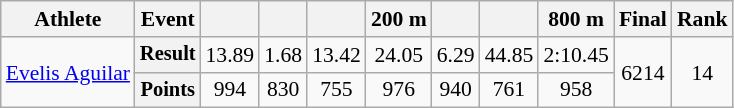<table class="wikitable" style="font-size:90%;">
<tr>
<th>Athlete</th>
<th>Event</th>
<th></th>
<th></th>
<th></th>
<th>200 m</th>
<th></th>
<th></th>
<th>800 m</th>
<th>Final</th>
<th>Rank</th>
</tr>
<tr align=center>
<td align=left rowspan=2><a href='#'>Evelis Aguilar</a></td>
<th style="font-size:95%">Result</th>
<td>13.89</td>
<td>1.68</td>
<td>13.42</td>
<td>24.05</td>
<td>6.29</td>
<td>44.85</td>
<td>2:10.45</td>
<td rowspan=2>6214 <strong></strong></td>
<td rowspan=2>14</td>
</tr>
<tr align=center>
<th style="font-size:95%">Points</th>
<td>994</td>
<td>830</td>
<td>755</td>
<td>976</td>
<td>940</td>
<td>761</td>
<td>958</td>
</tr>
</table>
